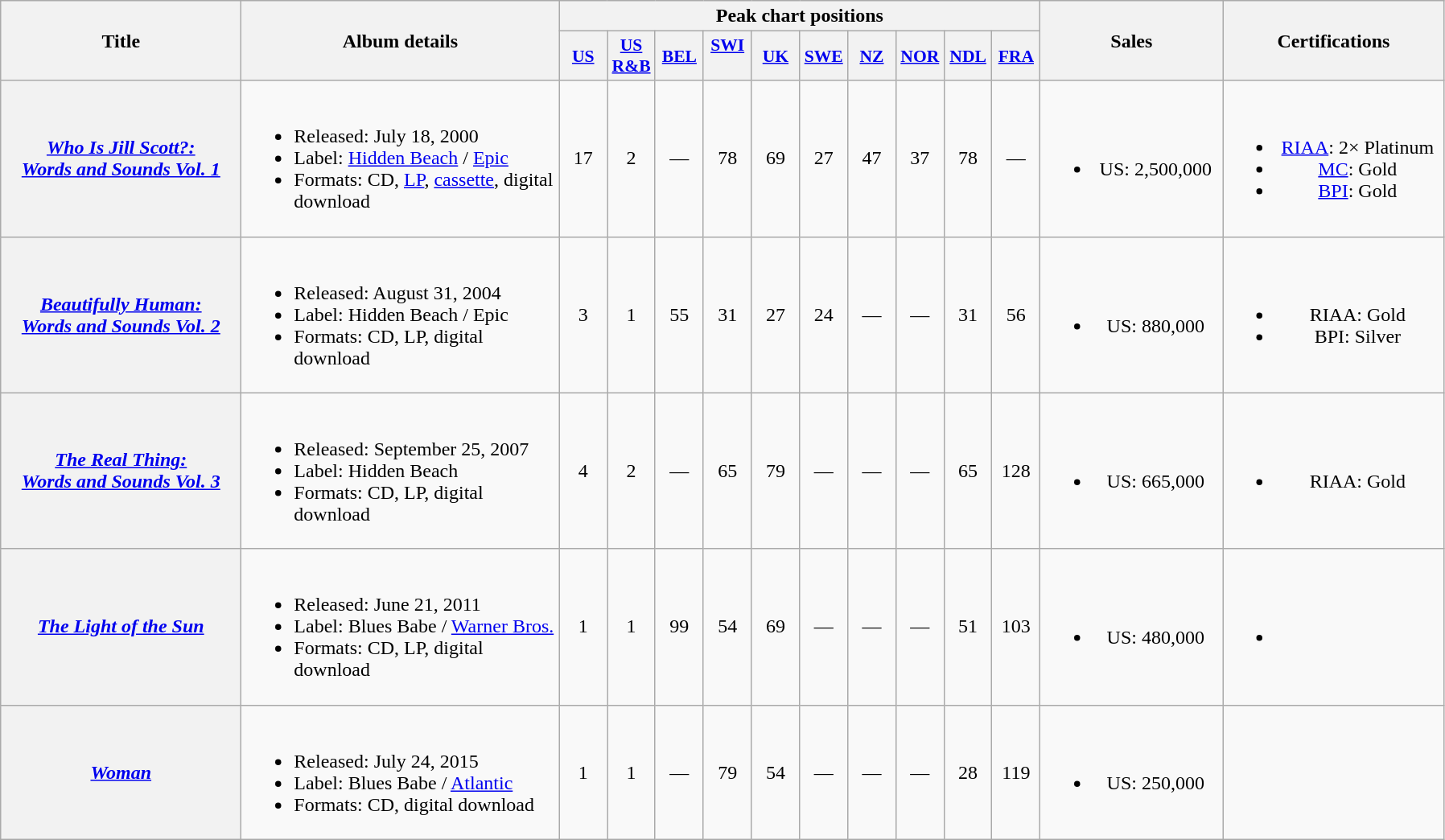<table class="wikitable plainrowheaders" style="text-align:center;">
<tr>
<th scope="col" rowspan="2" style="width:12em;">Title</th>
<th scope="col" rowspan="2" style="width:16em;">Album details</th>
<th scope="col" colspan="10">Peak chart positions</th>
<th scope="col" rowspan="2" style="width:9em;">Sales</th>
<th scope="col" rowspan="2" style="width:11em;">Certifications</th>
</tr>
<tr>
<th style="width:2.3em;font-size:90%;"><a href='#'>US</a><br></th>
<th style="width:2.3em;font-size:90%;"><a href='#'>US R&B</a><br></th>
<th style="width:2.3em;font-size:90%;"><a href='#'>BEL</a> <br></th>
<th style="width:2.3em;font-size:90%;"><a href='#'>SWI</a><br><br></th>
<th style="width:2.3em;font-size:90%;"><a href='#'>UK</a><br></th>
<th style="width:2.3em;font-size:90%;"><a href='#'>SWE</a><br></th>
<th style="width:2.3em;font-size:90%;"><a href='#'>NZ</a><br></th>
<th style="width:2.3em;font-size:90%;"><a href='#'>NOR</a><br></th>
<th style="width:2.3em;font-size:90%;"><a href='#'>NDL</a><br></th>
<th style="width:2.3em;font-size:90%;"><a href='#'>FRA</a><br></th>
</tr>
<tr>
<th scope="row"><em><a href='#'>Who Is Jill Scott?:<br>Words and Sounds Vol. 1</a></em></th>
<td style="text-align:left;"><br><ul><li>Released: July 18, 2000</li><li>Label: <a href='#'>Hidden Beach</a> / <a href='#'>Epic</a></li><li>Formats: CD, <a href='#'>LP</a>, <a href='#'>cassette</a>, digital download</li></ul></td>
<td>17</td>
<td>2</td>
<td>—</td>
<td>78</td>
<td>69</td>
<td>27</td>
<td>47</td>
<td>37</td>
<td>78</td>
<td>—</td>
<td><br><ul><li>US: 2,500,000</li></ul></td>
<td><br><ul><li><a href='#'>RIAA</a>: 2× Platinum</li><li><a href='#'>MC</a>: Gold</li><li><a href='#'>BPI</a>: Gold</li></ul></td>
</tr>
<tr>
<th scope="row"><em><a href='#'>Beautifully Human:<br>Words and Sounds Vol. 2</a></em></th>
<td style="text-align:left; vertical-align:top;"><br><ul><li>Released: August 31, 2004</li><li>Label: Hidden Beach / Epic</li><li>Formats: CD, LP, digital download</li></ul></td>
<td>3</td>
<td>1</td>
<td>55</td>
<td>31</td>
<td>27</td>
<td>24</td>
<td>—</td>
<td>—</td>
<td>31</td>
<td>56</td>
<td><br><ul><li>US: 880,000</li></ul></td>
<td><br><ul><li>RIAA: Gold</li><li>BPI: Silver</li></ul></td>
</tr>
<tr>
<th scope="row"><em><a href='#'>The Real Thing:<br>Words and Sounds Vol. 3</a></em></th>
<td style="text-align:left; vertical-align:top;"><br><ul><li>Released: September 25, 2007</li><li>Label: Hidden Beach</li><li>Formats: CD, LP, digital download</li></ul></td>
<td>4</td>
<td>2</td>
<td>—</td>
<td>65</td>
<td>79</td>
<td>—</td>
<td>—</td>
<td>—</td>
<td>65</td>
<td>128</td>
<td><br><ul><li>US: 665,000</li></ul></td>
<td><br><ul><li>RIAA: Gold</li></ul></td>
</tr>
<tr>
<th scope="row"><em><a href='#'>The Light of the Sun</a></em></th>
<td style="text-align:left; vertical-align:top;"><br><ul><li>Released: June 21, 2011</li><li>Label: Blues Babe / <a href='#'>Warner Bros.</a></li><li>Formats: CD, LP, digital download</li></ul></td>
<td>1</td>
<td>1</td>
<td>99</td>
<td>54</td>
<td>69</td>
<td>—</td>
<td>—</td>
<td>—</td>
<td>51</td>
<td>103</td>
<td><br><ul><li>US: 480,000</li></ul></td>
<td><br><ul><li></li></ul></td>
</tr>
<tr>
<th scope="row"><em><a href='#'>Woman</a></em></th>
<td style="text-align:left; vertical-align:top;"><br><ul><li>Released: July 24, 2015</li><li>Label: Blues Babe / <a href='#'>Atlantic</a></li><li>Formats: CD, digital download</li></ul></td>
<td>1</td>
<td>1</td>
<td>—</td>
<td>79</td>
<td>54</td>
<td>—</td>
<td>—</td>
<td>—</td>
<td>28</td>
<td>119</td>
<td><br><ul><li>US: 250,000</li></ul></td>
<td></td>
</tr>
</table>
